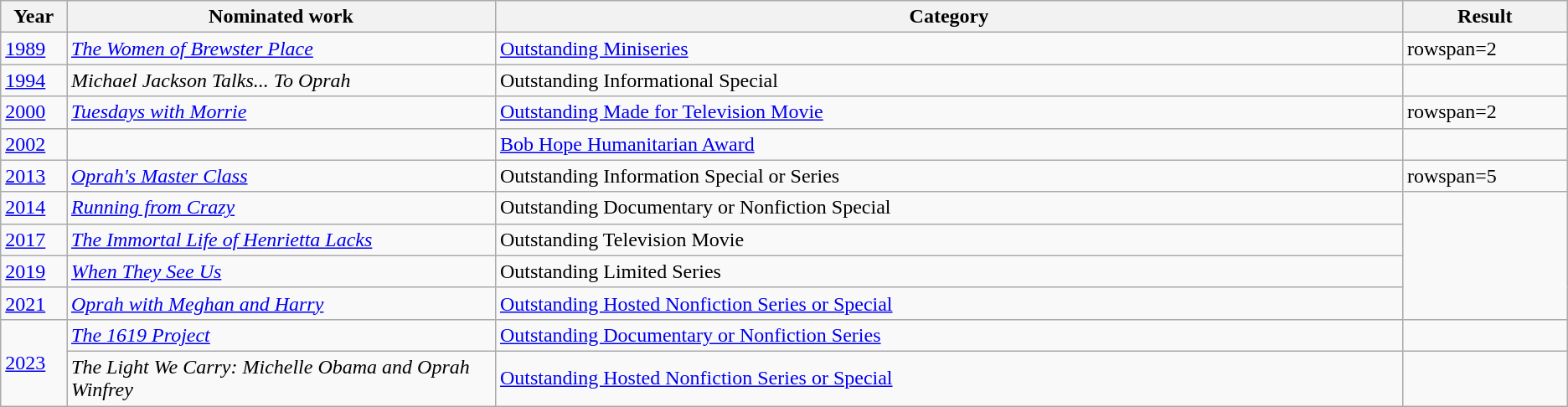<table class=wikitable>
<tr>
<th width=4%>Year</th>
<th width=26%>Nominated work</th>
<th width=55%>Category</th>
<th width=10%>Result</th>
</tr>
<tr>
<td><a href='#'>1989</a></td>
<td><em><a href='#'>The Women of Brewster Place</a></em></td>
<td><a href='#'>Outstanding Miniseries</a></td>
<td>rowspan=2 </td>
</tr>
<tr>
<td><a href='#'>1994</a></td>
<td><em>Michael Jackson Talks... To Oprah</em></td>
<td>Outstanding Informational Special</td>
</tr>
<tr>
<td><a href='#'>2000</a></td>
<td><em><a href='#'>Tuesdays with Morrie</a></em></td>
<td><a href='#'>Outstanding Made for Television Movie</a></td>
<td>rowspan=2 </td>
</tr>
<tr>
<td><a href='#'>2002</a></td>
<td></td>
<td><a href='#'>Bob Hope Humanitarian Award</a></td>
</tr>
<tr>
<td><a href='#'>2013</a></td>
<td><em><a href='#'>Oprah's Master Class</a></em></td>
<td>Outstanding Information Special or Series</td>
<td>rowspan=5 </td>
</tr>
<tr>
<td><a href='#'>2014</a></td>
<td><em><a href='#'>Running from Crazy</a></em></td>
<td>Outstanding Documentary or Nonfiction Special</td>
</tr>
<tr>
<td><a href='#'>2017</a></td>
<td><em><a href='#'>The Immortal Life of Henrietta Lacks</a></em></td>
<td>Outstanding Television Movie</td>
</tr>
<tr>
<td><a href='#'>2019</a></td>
<td><em><a href='#'>When They See Us</a></em></td>
<td>Outstanding Limited Series</td>
</tr>
<tr>
<td><a href='#'>2021</a></td>
<td><em><a href='#'>Oprah with Meghan and Harry</a></em></td>
<td><a href='#'>Outstanding Hosted Nonfiction Series or Special</a></td>
</tr>
<tr>
<td rowspan="2"><a href='#'>2023</a></td>
<td><a href='#'><em>The 1619 Project</em></a></td>
<td><a href='#'>Outstanding Documentary or Nonfiction Series</a></td>
<td></td>
</tr>
<tr>
<td><em>The Light We Carry: Michelle Obama and Oprah Winfrey</em></td>
<td><a href='#'>Outstanding Hosted Nonfiction Series or Special</a></td>
<td></td>
</tr>
</table>
